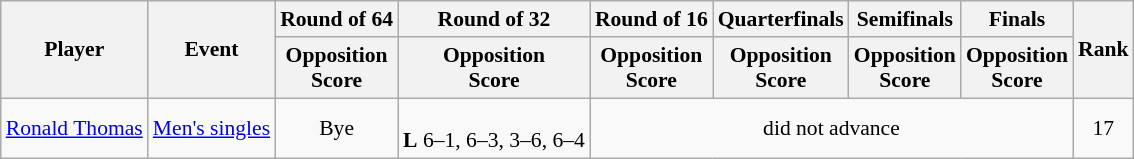<table class=wikitable style="font-size:90%">
<tr>
<th rowspan="2">Player</th>
<th rowspan="2">Event</th>
<th>Round of 64</th>
<th>Round of 32</th>
<th>Round of 16</th>
<th>Quarterfinals</th>
<th>Semifinals</th>
<th>Finals</th>
<th rowspan=2>Rank</th>
</tr>
<tr>
<th>Opposition<br>Score</th>
<th>Opposition<br>Score</th>
<th>Opposition<br>Score</th>
<th>Opposition<br>Score</th>
<th>Opposition<br>Score</th>
<th>Opposition<br>Score</th>
</tr>
<tr>
<td><a href='#'>Ronald Thomas</a></td>
<td><a href='#'>Men's singles</a></td>
<td align=center>Bye</td>
<td align=center> <br> <strong>L</strong> 6–1, 6–3, 3–6, 6–4</td>
<td align=center colspan=4>did not advance</td>
<td align=center>17</td>
</tr>
</table>
